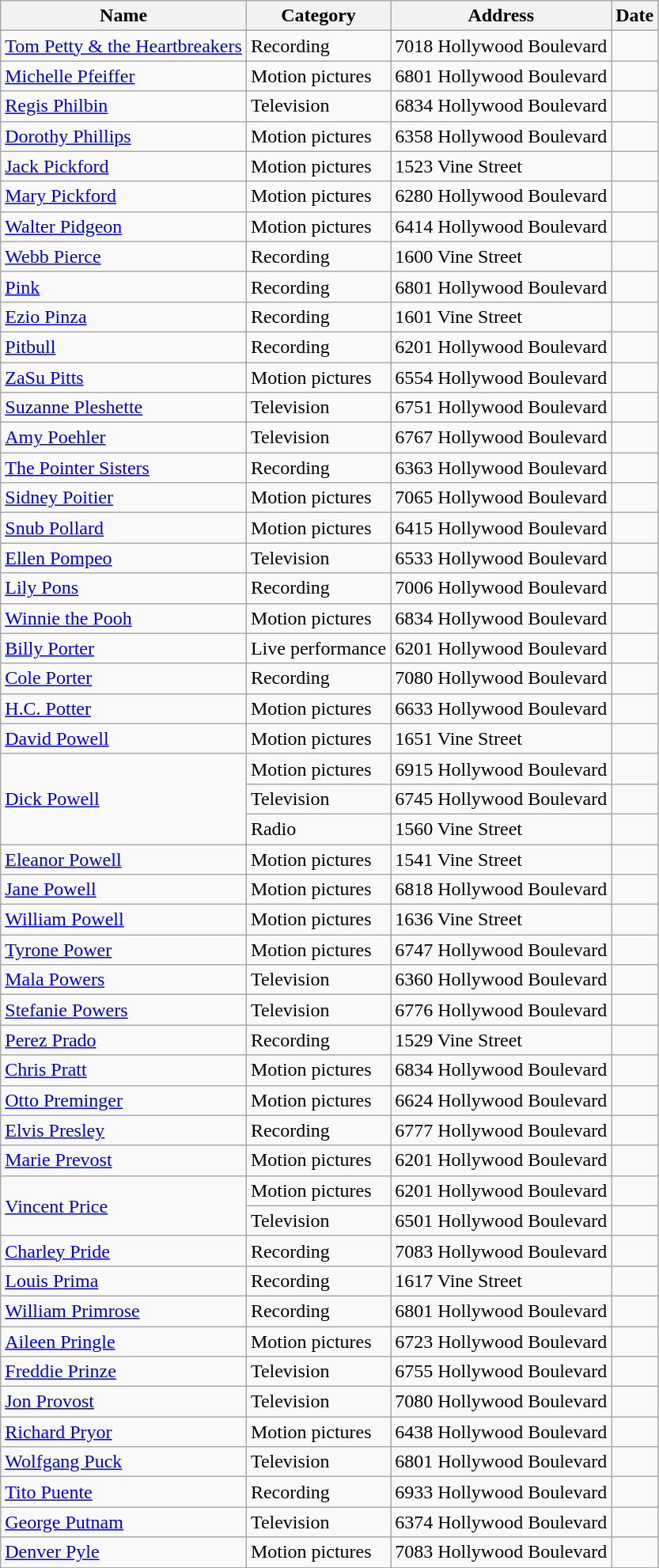<table class="wikitable sortable" style="font-size: 100%;">
<tr>
<th>Name</th>
<th>Category</th>
<th>Address</th>
<th>Date</th>
</tr>
<tr>
<td><a href='#'>Tom Petty & the Heartbreakers</a></td>
<td>Recording</td>
<td>7018 Hollywood Boulevard</td>
<td></td>
</tr>
<tr>
<td><a href='#'>Michelle Pfeiffer</a></td>
<td>Motion pictures</td>
<td>6801 Hollywood Boulevard</td>
<td></td>
</tr>
<tr>
<td><a href='#'>Regis Philbin</a></td>
<td>Television</td>
<td>6834 Hollywood Boulevard</td>
<td></td>
</tr>
<tr>
<td><a href='#'>Dorothy Phillips</a><br></td>
<td>Motion pictures</td>
<td>6358 Hollywood Boulevard</td>
<td></td>
</tr>
<tr>
<td><a href='#'>Jack Pickford</a></td>
<td>Motion pictures</td>
<td>1523 Vine Street</td>
<td></td>
</tr>
<tr>
<td><a href='#'>Mary Pickford</a></td>
<td>Motion pictures</td>
<td>6280 Hollywood Boulevard</td>
<td></td>
</tr>
<tr>
<td><a href='#'>Walter Pidgeon</a></td>
<td>Motion pictures</td>
<td>6414 Hollywood Boulevard</td>
<td></td>
</tr>
<tr>
<td><a href='#'>Webb Pierce</a></td>
<td>Recording</td>
<td>1600 Vine Street</td>
<td></td>
</tr>
<tr>
<td><a href='#'>Pink</a></td>
<td>Recording</td>
<td>6801 Hollywood Boulevard</td>
<td></td>
</tr>
<tr>
<td><a href='#'>Ezio Pinza</a></td>
<td>Recording</td>
<td>1601 Vine Street</td>
<td></td>
</tr>
<tr>
<td><a href='#'>Pitbull</a></td>
<td>Recording</td>
<td>6201 Hollywood Boulevard</td>
<td></td>
</tr>
<tr>
<td><a href='#'>ZaSu Pitts</a></td>
<td>Motion pictures</td>
<td>6554 Hollywood Boulevard</td>
<td></td>
</tr>
<tr>
<td><a href='#'>Suzanne Pleshette</a></td>
<td>Television</td>
<td>6751 Hollywood Boulevard</td>
<td></td>
</tr>
<tr>
<td><a href='#'>Amy Poehler</a></td>
<td>Television</td>
<td>6767 Hollywood Boulevard</td>
<td></td>
</tr>
<tr>
<td><a href='#'>The Pointer Sisters</a></td>
<td>Recording</td>
<td>6363 Hollywood Boulevard</td>
<td></td>
</tr>
<tr>
<td><a href='#'>Sidney Poitier</a></td>
<td>Motion pictures</td>
<td>7065 Hollywood Boulevard</td>
<td></td>
</tr>
<tr>
<td><a href='#'>Snub Pollard</a></td>
<td>Motion pictures</td>
<td>6415 Hollywood Boulevard</td>
<td></td>
</tr>
<tr>
<td><a href='#'>Ellen Pompeo</a></td>
<td>Television</td>
<td>6533 Hollywood Boulevard</td>
<td></td>
</tr>
<tr>
<td><a href='#'>Lily Pons</a></td>
<td>Recording</td>
<td>7006 Hollywood Boulevard</td>
<td></td>
</tr>
<tr>
<td><a href='#'>Winnie the Pooh</a></td>
<td>Motion pictures</td>
<td>6834 Hollywood Boulevard</td>
<td></td>
</tr>
<tr>
<td><a href='#'>Billy Porter</a></td>
<td>Live performance</td>
<td>6201 Hollywood Boulevard</td>
<td></td>
</tr>
<tr>
<td><a href='#'>Cole Porter</a></td>
<td>Recording</td>
<td>7080 Hollywood Boulevard</td>
<td></td>
</tr>
<tr>
<td><a href='#'>H.C. Potter</a></td>
<td>Motion pictures</td>
<td>6633 Hollywood Boulevard</td>
<td></td>
</tr>
<tr>
<td><a href='#'>David Powell</a></td>
<td>Motion pictures</td>
<td>1651 Vine Street</td>
<td></td>
</tr>
<tr>
<td rowspan="3"><a href='#'>Dick Powell</a></td>
<td>Motion pictures</td>
<td>6915 Hollywood Boulevard</td>
<td></td>
</tr>
<tr>
<td>Television</td>
<td>6745 Hollywood Boulevard</td>
<td></td>
</tr>
<tr>
<td>Radio</td>
<td>1560 Vine Street</td>
<td></td>
</tr>
<tr>
<td><a href='#'>Eleanor Powell</a></td>
<td>Motion pictures</td>
<td>1541 Vine Street</td>
<td></td>
</tr>
<tr>
<td><a href='#'>Jane Powell</a></td>
<td>Motion pictures</td>
<td>6818 Hollywood Boulevard</td>
<td></td>
</tr>
<tr>
<td><a href='#'>William Powell</a></td>
<td>Motion pictures</td>
<td>1636 Vine Street</td>
<td></td>
</tr>
<tr>
<td><a href='#'>Tyrone Power</a></td>
<td>Motion pictures</td>
<td>6747 Hollywood Boulevard</td>
<td></td>
</tr>
<tr>
<td><a href='#'>Mala Powers</a></td>
<td>Television</td>
<td>6360 Hollywood Boulevard</td>
<td></td>
</tr>
<tr>
<td><a href='#'>Stefanie Powers</a></td>
<td>Television</td>
<td>6776 Hollywood Boulevard</td>
<td></td>
</tr>
<tr>
<td><a href='#'>Perez Prado</a></td>
<td>Recording</td>
<td>1529 Vine Street</td>
<td></td>
</tr>
<tr>
<td><a href='#'>Chris Pratt</a></td>
<td>Motion pictures</td>
<td>6834 Hollywood Boulevard</td>
<td></td>
</tr>
<tr>
<td><a href='#'>Otto Preminger</a></td>
<td>Motion pictures</td>
<td>6624 Hollywood Boulevard</td>
<td></td>
</tr>
<tr>
<td><a href='#'>Elvis Presley</a></td>
<td>Recording</td>
<td>6777 Hollywood Boulevard</td>
<td></td>
</tr>
<tr>
<td><a href='#'>Marie Prevost</a></td>
<td>Motion pictures</td>
<td>6201 Hollywood Boulevard</td>
<td></td>
</tr>
<tr>
<td rowspan="2"><a href='#'>Vincent Price</a></td>
<td>Motion pictures</td>
<td>6201 Hollywood Boulevard</td>
<td></td>
</tr>
<tr>
<td>Television</td>
<td>6501 Hollywood Boulevard</td>
<td></td>
</tr>
<tr>
<td><a href='#'>Charley Pride</a></td>
<td>Recording</td>
<td>7083 Hollywood Boulevard</td>
<td></td>
</tr>
<tr>
<td><a href='#'>Louis Prima</a></td>
<td>Recording</td>
<td>1617 Vine Street</td>
<td></td>
</tr>
<tr>
<td><a href='#'>William Primrose</a></td>
<td>Recording</td>
<td>6801 Hollywood Boulevard</td>
<td></td>
</tr>
<tr>
<td><a href='#'>Aileen Pringle</a></td>
<td>Motion pictures</td>
<td>6723 Hollywood Boulevard</td>
<td></td>
</tr>
<tr>
<td><a href='#'>Freddie Prinze</a></td>
<td>Television</td>
<td>6755 Hollywood Boulevard</td>
<td></td>
</tr>
<tr>
<td><a href='#'>Jon Provost</a></td>
<td>Television</td>
<td>7080 Hollywood Boulevard</td>
<td></td>
</tr>
<tr>
<td><a href='#'>Richard Pryor</a></td>
<td>Motion pictures</td>
<td>6438 Hollywood Boulevard</td>
<td></td>
</tr>
<tr>
<td><a href='#'>Wolfgang Puck</a></td>
<td>Television</td>
<td>6801 Hollywood Boulevard</td>
<td></td>
</tr>
<tr>
<td><a href='#'>Tito Puente</a></td>
<td>Recording</td>
<td>6933 Hollywood Boulevard</td>
<td></td>
</tr>
<tr>
<td><a href='#'>George Putnam</a></td>
<td>Television</td>
<td>6374 Hollywood Boulevard</td>
<td></td>
</tr>
<tr>
<td><a href='#'>Denver Pyle</a></td>
<td>Motion pictures</td>
<td>7083 Hollywood Boulevard</td>
<td></td>
</tr>
</table>
